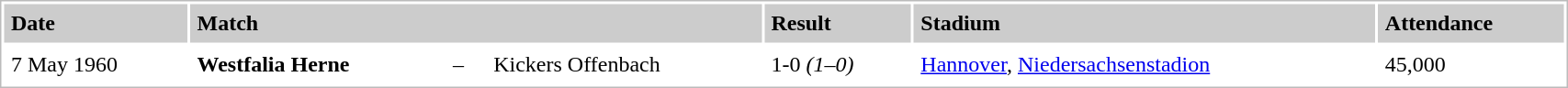<table style="border:1px solid #bbb;background:#fff;" cellpadding="5" cellspacing="2" width="90%">
<tr style="background:#ccc;font-weight:bold">
<td>Date</td>
<td colspan="3">Match</td>
<td>Result</td>
<td>Stadium</td>
<td>Attendance</td>
</tr>
<tr>
<td>7 May 1960</td>
<td><strong>Westfalia Herne </strong></td>
<td>–</td>
<td>Kickers Offenbach</td>
<td>1-0 <em>(1–0)</em></td>
<td><a href='#'>Hannover</a>, <a href='#'>Niedersachsenstadion</a></td>
<td>45,000</td>
</tr>
</table>
